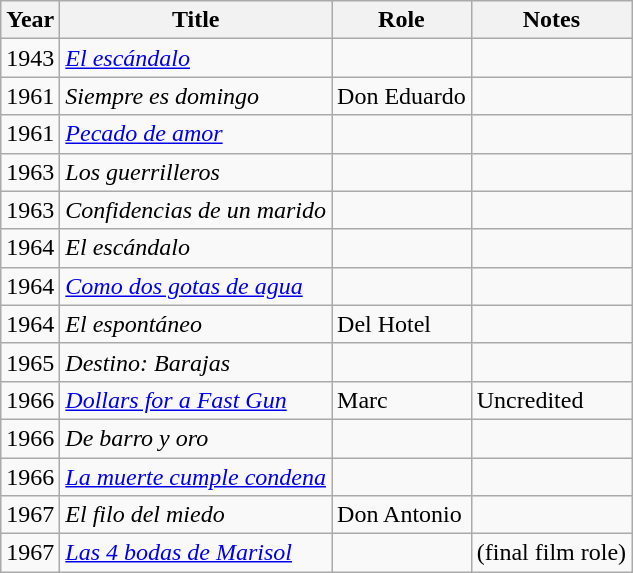<table class="wikitable">
<tr>
<th>Year</th>
<th>Title</th>
<th>Role</th>
<th>Notes</th>
</tr>
<tr>
<td>1943</td>
<td><em><a href='#'>El escándalo</a></em></td>
<td></td>
<td></td>
</tr>
<tr>
<td>1961</td>
<td><em>Siempre es domingo</em></td>
<td>Don Eduardo</td>
<td></td>
</tr>
<tr>
<td>1961</td>
<td><em><a href='#'>Pecado de amor</a></em></td>
<td></td>
<td></td>
</tr>
<tr>
<td>1963</td>
<td><em>Los guerrilleros</em></td>
<td></td>
<td></td>
</tr>
<tr>
<td>1963</td>
<td><em>Confidencias de un marido</em></td>
<td></td>
<td></td>
</tr>
<tr>
<td>1964</td>
<td><em>El escándalo</em></td>
<td></td>
<td></td>
</tr>
<tr>
<td>1964</td>
<td><em><a href='#'>Como dos gotas de agua</a></em></td>
<td></td>
<td></td>
</tr>
<tr>
<td>1964</td>
<td><em>El espontáneo</em></td>
<td>Del Hotel</td>
<td></td>
</tr>
<tr>
<td>1965</td>
<td><em>Destino: Barajas</em></td>
<td></td>
<td></td>
</tr>
<tr>
<td>1966</td>
<td><em><a href='#'>Dollars for a Fast Gun</a></em></td>
<td>Marc</td>
<td>Uncredited</td>
</tr>
<tr>
<td>1966</td>
<td><em>De barro y oro</em></td>
<td></td>
<td></td>
</tr>
<tr>
<td>1966</td>
<td><em><a href='#'>La muerte cumple condena</a></em></td>
<td></td>
<td></td>
</tr>
<tr>
<td>1967</td>
<td><em>El filo del miedo</em></td>
<td>Don Antonio</td>
<td></td>
</tr>
<tr>
<td>1967</td>
<td><em><a href='#'>Las 4 bodas de Marisol</a></em></td>
<td></td>
<td>(final film role)</td>
</tr>
</table>
